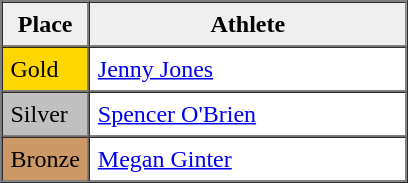<table border=1 cellpadding=5 cellspacing=0>
<tr>
<th style="background:#efefef;" width="20">Place</th>
<th style="background:#efefef;" width="200">Athlete</th>
</tr>
<tr align=left>
<td style="background:gold;">Gold</td>
<td><a href='#'>Jenny Jones</a></td>
</tr>
<tr align=left>
<td style="background:silver;">Silver</td>
<td><a href='#'>Spencer O'Brien</a></td>
</tr>
<tr align=left>
<td style="background:#CC9966;">Bronze</td>
<td><a href='#'>Megan Ginter</a></td>
</tr>
</table>
